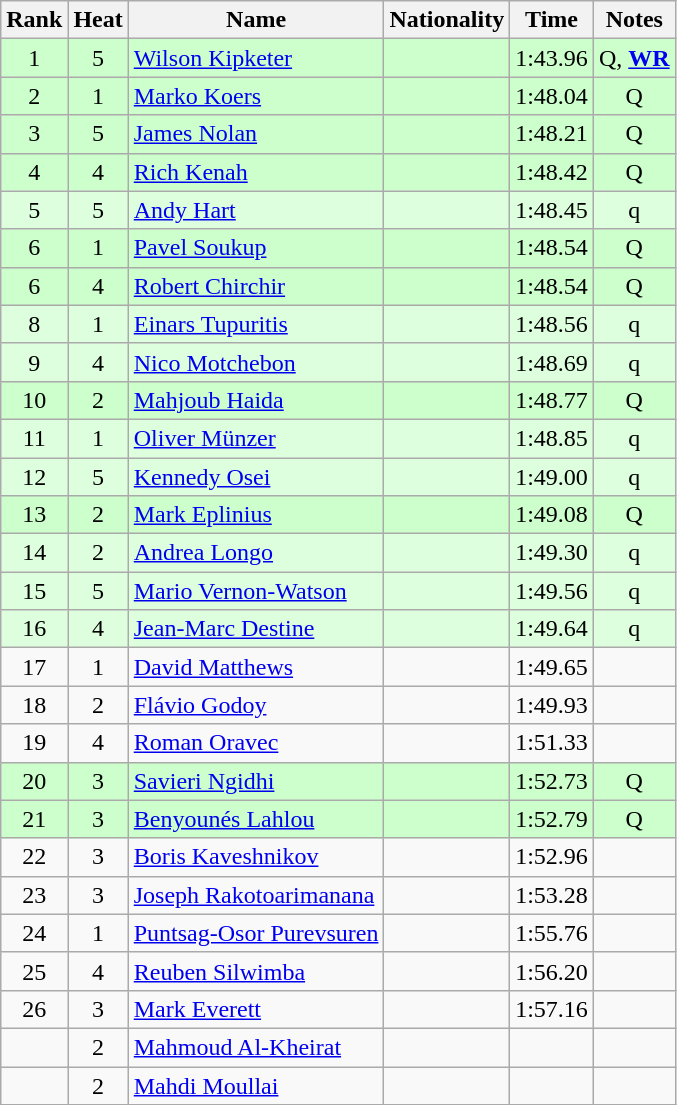<table class="wikitable sortable" style="text-align:center">
<tr>
<th>Rank</th>
<th>Heat</th>
<th>Name</th>
<th>Nationality</th>
<th>Time</th>
<th>Notes</th>
</tr>
<tr bgcolor=ccffcc>
<td>1</td>
<td>5</td>
<td align="left"><a href='#'>Wilson Kipketer</a></td>
<td align=left></td>
<td>1:43.96</td>
<td>Q, <strong><a href='#'>WR</a></strong></td>
</tr>
<tr bgcolor=ccffcc>
<td>2</td>
<td>1</td>
<td align="left"><a href='#'>Marko Koers</a></td>
<td align=left></td>
<td>1:48.04</td>
<td>Q</td>
</tr>
<tr bgcolor=ccffcc>
<td>3</td>
<td>5</td>
<td align="left"><a href='#'>James Nolan</a></td>
<td align=left></td>
<td>1:48.21</td>
<td>Q</td>
</tr>
<tr bgcolor=ccffcc>
<td>4</td>
<td>4</td>
<td align="left"><a href='#'>Rich Kenah</a></td>
<td align=left></td>
<td>1:48.42</td>
<td>Q</td>
</tr>
<tr bgcolor=ddffdd>
<td>5</td>
<td>5</td>
<td align="left"><a href='#'>Andy Hart</a></td>
<td align=left></td>
<td>1:48.45</td>
<td>q</td>
</tr>
<tr bgcolor=ccffcc>
<td>6</td>
<td>1</td>
<td align="left"><a href='#'>Pavel Soukup</a></td>
<td align=left></td>
<td>1:48.54</td>
<td>Q</td>
</tr>
<tr bgcolor=ccffcc>
<td>6</td>
<td>4</td>
<td align="left"><a href='#'>Robert Chirchir</a></td>
<td align=left></td>
<td>1:48.54</td>
<td>Q</td>
</tr>
<tr bgcolor=ddffdd>
<td>8</td>
<td>1</td>
<td align="left"><a href='#'>Einars Tupuritis</a></td>
<td align=left></td>
<td>1:48.56</td>
<td>q</td>
</tr>
<tr bgcolor=ddffdd>
<td>9</td>
<td>4</td>
<td align="left"><a href='#'>Nico Motchebon</a></td>
<td align=left></td>
<td>1:48.69</td>
<td>q</td>
</tr>
<tr bgcolor=ccffcc>
<td>10</td>
<td>2</td>
<td align="left"><a href='#'>Mahjoub Haida</a></td>
<td align=left></td>
<td>1:48.77</td>
<td>Q</td>
</tr>
<tr bgcolor=ddffdd>
<td>11</td>
<td>1</td>
<td align="left"><a href='#'>Oliver Münzer</a></td>
<td align=left></td>
<td>1:48.85</td>
<td>q</td>
</tr>
<tr bgcolor=ddffdd>
<td>12</td>
<td>5</td>
<td align="left"><a href='#'>Kennedy Osei</a></td>
<td align=left></td>
<td>1:49.00</td>
<td>q</td>
</tr>
<tr bgcolor=ccffcc>
<td>13</td>
<td>2</td>
<td align="left"><a href='#'>Mark Eplinius</a></td>
<td align=left></td>
<td>1:49.08</td>
<td>Q</td>
</tr>
<tr bgcolor=ddffdd>
<td>14</td>
<td>2</td>
<td align="left"><a href='#'>Andrea Longo</a></td>
<td align=left></td>
<td>1:49.30</td>
<td>q</td>
</tr>
<tr bgcolor=ddffdd>
<td>15</td>
<td>5</td>
<td align="left"><a href='#'>Mario Vernon-Watson</a></td>
<td align=left></td>
<td>1:49.56</td>
<td>q</td>
</tr>
<tr bgcolor=ddffdd>
<td>16</td>
<td>4</td>
<td align="left"><a href='#'>Jean-Marc Destine</a></td>
<td align=left></td>
<td>1:49.64</td>
<td>q</td>
</tr>
<tr>
<td>17</td>
<td>1</td>
<td align="left"><a href='#'>David Matthews</a></td>
<td align=left></td>
<td>1:49.65</td>
<td></td>
</tr>
<tr>
<td>18</td>
<td>2</td>
<td align="left"><a href='#'>Flávio Godoy</a></td>
<td align=left></td>
<td>1:49.93</td>
<td></td>
</tr>
<tr>
<td>19</td>
<td>4</td>
<td align="left"><a href='#'>Roman Oravec</a></td>
<td align=left></td>
<td>1:51.33</td>
<td></td>
</tr>
<tr bgcolor=ccffcc>
<td>20</td>
<td>3</td>
<td align="left"><a href='#'>Savieri Ngidhi</a></td>
<td align=left></td>
<td>1:52.73</td>
<td>Q</td>
</tr>
<tr bgcolor=ccffcc>
<td>21</td>
<td>3</td>
<td align="left"><a href='#'>Benyounés Lahlou</a></td>
<td align=left></td>
<td>1:52.79</td>
<td>Q</td>
</tr>
<tr>
<td>22</td>
<td>3</td>
<td align="left"><a href='#'>Boris Kaveshnikov</a></td>
<td align=left></td>
<td>1:52.96</td>
<td></td>
</tr>
<tr>
<td>23</td>
<td>3</td>
<td align="left"><a href='#'>Joseph Rakotoarimanana</a></td>
<td align=left></td>
<td>1:53.28</td>
<td></td>
</tr>
<tr>
<td>24</td>
<td>1</td>
<td align="left"><a href='#'>Puntsag-Osor Purevsuren</a></td>
<td align=left></td>
<td>1:55.76</td>
<td></td>
</tr>
<tr>
<td>25</td>
<td>4</td>
<td align="left"><a href='#'>Reuben Silwimba</a></td>
<td align=left></td>
<td>1:56.20</td>
<td></td>
</tr>
<tr>
<td>26</td>
<td>3</td>
<td align="left"><a href='#'>Mark Everett</a></td>
<td align=left></td>
<td>1:57.16</td>
<td></td>
</tr>
<tr>
<td></td>
<td>2</td>
<td align="left"><a href='#'>Mahmoud Al-Kheirat</a></td>
<td align=left></td>
<td></td>
<td></td>
</tr>
<tr>
<td></td>
<td>2</td>
<td align="left"><a href='#'>Mahdi Moullai</a></td>
<td align=left></td>
<td></td>
<td></td>
</tr>
</table>
